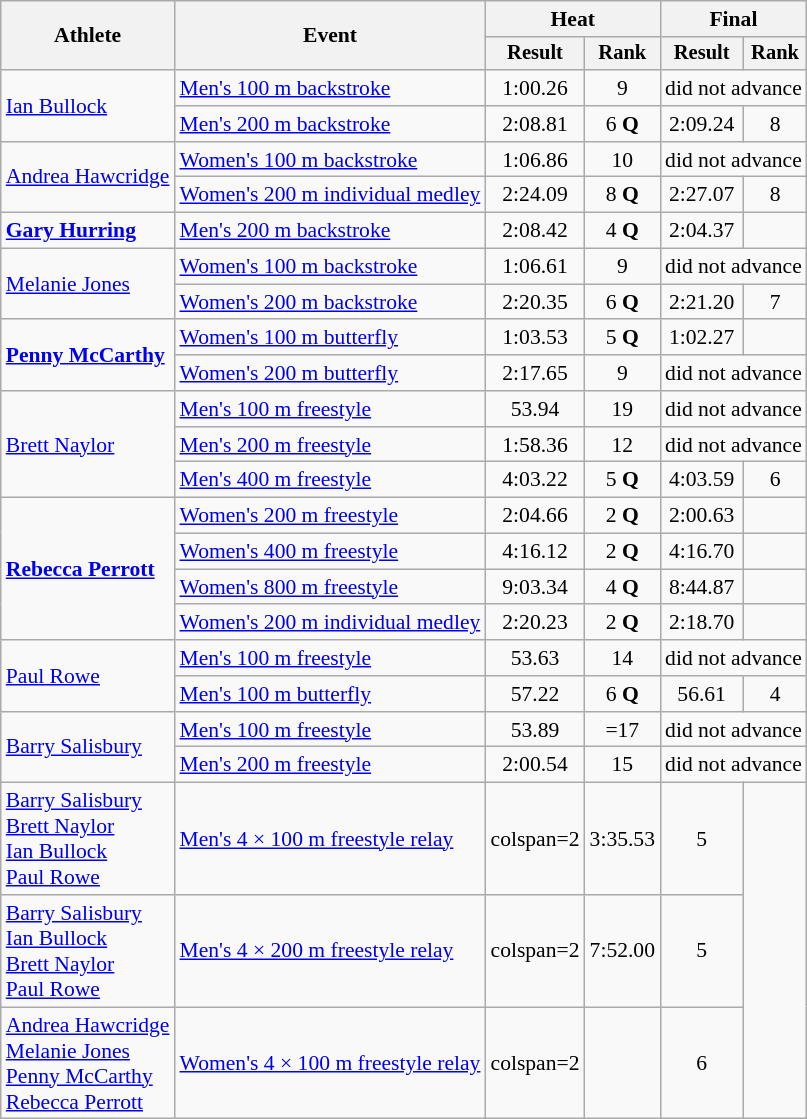<table class=wikitable style=font-size:90%>
<tr>
<th rowspan=2>Athlete</th>
<th rowspan=2>Event</th>
<th colspan=2>Heat</th>
<th colspan=2>Final</th>
</tr>
<tr style=font-size:95%>
<th>Result</th>
<th>Rank</th>
<th>Result</th>
<th>Rank</th>
</tr>
<tr align=center>
<td align=left rowspan=2><a href='#'>Ian Bullock</a></td>
<td align=left><a href='#'>Men's 100 m backstroke</a></td>
<td>1:00.26</td>
<td>9</td>
<td colspan=2>did not advance</td>
</tr>
<tr align=center>
<td align=left><a href='#'>Men's 200 m backstroke</a></td>
<td>2:08.81</td>
<td>6 <strong>Q</strong></td>
<td>2:09.24</td>
<td>8</td>
</tr>
<tr align=center>
<td align=left rowspan=2><a href='#'>Andrea Hawcridge</a></td>
<td align=left><a href='#'>Women's 100 m backstroke</a></td>
<td>1:06.86</td>
<td>10</td>
<td colspan=2>did not advance</td>
</tr>
<tr align=center>
<td align=left><a href='#'>Women's 200 m individual medley</a></td>
<td>2:24.09</td>
<td>8 <strong>Q</strong></td>
<td>2:27.07</td>
<td>8</td>
</tr>
<tr align=center>
<td align=left><strong><a href='#'>Gary Hurring</a></strong></td>
<td align=left><a href='#'>Men's 200 m backstroke</a></td>
<td>2:08.42</td>
<td>4 <strong>Q</strong></td>
<td>2:04.37 </td>
<td></td>
</tr>
<tr align=center>
<td align=left rowspan=2><a href='#'>Melanie Jones</a></td>
<td align=left><a href='#'>Women's 100 m backstroke</a></td>
<td>1:06.61</td>
<td>9</td>
<td colspan=2>did not advance</td>
</tr>
<tr align=center>
<td align=left><a href='#'>Women's 200 m backstroke</a></td>
<td>2:20.35</td>
<td>6 <strong>Q</strong></td>
<td>2:21.20</td>
<td>7</td>
</tr>
<tr align=center>
<td align=left rowspan=2><strong><a href='#'>Penny McCarthy</a></strong></td>
<td align=left><a href='#'>Women's 100 m butterfly</a></td>
<td>1:03.53</td>
<td>5 <strong>Q</strong></td>
<td>1:02.27</td>
<td></td>
</tr>
<tr align=center>
<td align=left><a href='#'>Women's 200 m butterfly</a></td>
<td>2:17.65</td>
<td>9</td>
<td colspan=2>did not advance</td>
</tr>
<tr align=center>
<td align=left rowspan=3><a href='#'>Brett Naylor</a></td>
<td align=left><a href='#'>Men's 100 m freestyle</a></td>
<td>53.94</td>
<td>19</td>
<td colspan=2>did not advance</td>
</tr>
<tr align=center>
<td align=left><a href='#'>Men's 200 m freestyle</a></td>
<td>1:58.36</td>
<td>12</td>
<td colspan=2>did not advance</td>
</tr>
<tr align=center>
<td align=left><a href='#'>Men's 400 m freestyle</a></td>
<td>4:03.22</td>
<td>5 <strong>Q</strong></td>
<td>4:03.59</td>
<td>6</td>
</tr>
<tr align=center>
<td align=left rowspan=4><strong><a href='#'>Rebecca Perrott</a></strong></td>
<td align=left><a href='#'>Women's 200 m freestyle</a></td>
<td>2:04.66</td>
<td>2 <strong>Q</strong></td>
<td>2:00.63 </td>
<td></td>
</tr>
<tr align=center>
<td align=left><a href='#'>Women's 400 m freestyle</a></td>
<td>4:16.12</td>
<td>2 <strong>Q</strong></td>
<td>4:16.70</td>
<td></td>
</tr>
<tr align=center>
<td align=left><a href='#'>Women's 800 m freestyle</a></td>
<td>9:03.34</td>
<td>4 <strong>Q</strong></td>
<td>8:44.87</td>
<td></td>
</tr>
<tr align=center>
<td align=left><a href='#'>Women's 200 m individual medley</a></td>
<td>2:20.23</td>
<td>2 <strong>Q</strong></td>
<td>2:18.70</td>
<td></td>
</tr>
<tr align=center>
<td align=left rowspan=2><a href='#'>Paul Rowe</a></td>
<td align=left><a href='#'>Men's 100 m freestyle</a></td>
<td>53.63</td>
<td>14</td>
<td colspan=2>did not advance</td>
</tr>
<tr align=center>
<td align=left><a href='#'>Men's 100 m butterfly</a></td>
<td>57.22</td>
<td>6 <strong>Q</strong></td>
<td>56.61</td>
<td>4</td>
</tr>
<tr align=center>
<td align=left rowspan=2><a href='#'>Barry Salisbury</a></td>
<td align=left><a href='#'>Men's 100 m freestyle</a></td>
<td>53.89</td>
<td>=17</td>
<td colspan=2>did not advance</td>
</tr>
<tr align=center>
<td align=left><a href='#'>Men's 200 m freestyle</a></td>
<td>2:00.54</td>
<td>15</td>
<td colspan=2>did not advance</td>
</tr>
<tr align=center>
<td align=left><a href='#'>Barry Salisbury</a><br><a href='#'>Brett Naylor</a><br><a href='#'>Ian Bullock</a><br><a href='#'>Paul Rowe</a></td>
<td align=left><a href='#'>Men's 4 × 100 m freestyle relay</a></td>
<td>colspan=2 </td>
<td>3:35.53</td>
<td>5</td>
</tr>
<tr align=center>
<td align=left><a href='#'>Barry Salisbury</a><br><a href='#'>Ian Bullock</a><br><a href='#'>Brett Naylor</a><br><a href='#'>Paul Rowe</a></td>
<td align=left><a href='#'>Men's 4 × 200 m freestyle relay</a></td>
<td>colspan=2 </td>
<td>7:52.00</td>
<td>5</td>
</tr>
<tr align=center>
<td align=left><a href='#'>Andrea Hawcridge</a><br><a href='#'>Melanie Jones</a><br><a href='#'>Penny McCarthy</a><br><a href='#'>Rebecca Perrott</a></td>
<td align=left><a href='#'>Women's 4 × 100 m freestyle relay</a></td>
<td>colspan=2 </td>
<td></td>
<td>6</td>
</tr>
</table>
